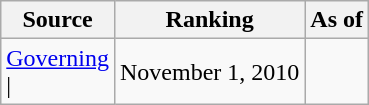<table class="wikitable" style="text-align:center">
<tr>
<th>Source</th>
<th>Ranking</th>
<th>As of</th>
</tr>
<tr>
<td align=left><a href='#'>Governing</a><br>| </td>
<td>November 1, 2010</td>
</tr>
</table>
